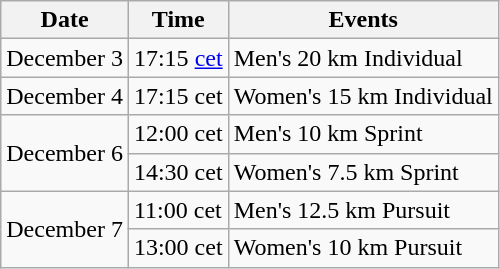<table class="wikitable" border="1">
<tr>
<th>Date</th>
<th>Time</th>
<th>Events</th>
</tr>
<tr>
<td>December 3</td>
<td>17:15 <a href='#'>cet</a></td>
<td>Men's 20 km Individual</td>
</tr>
<tr>
<td>December 4</td>
<td>17:15 cet</td>
<td>Women's 15 km Individual</td>
</tr>
<tr>
<td rowspan=2>December 6</td>
<td>12:00 cet</td>
<td>Men's 10 km Sprint</td>
</tr>
<tr>
<td>14:30 cet</td>
<td>Women's 7.5 km Sprint</td>
</tr>
<tr>
<td rowspan=2>December 7</td>
<td>11:00 cet</td>
<td>Men's 12.5 km Pursuit</td>
</tr>
<tr>
<td>13:00 cet</td>
<td>Women's 10 km Pursuit</td>
</tr>
</table>
